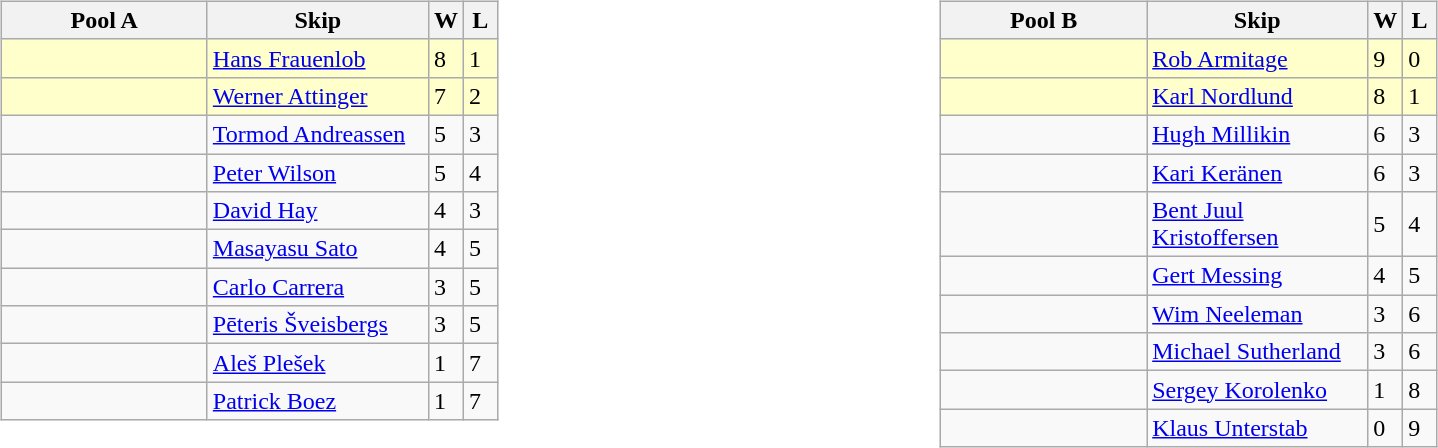<table table>
<tr>
<td valign=top width=10%><br><table class=wikitable>
<tr>
<th width=130>Pool A</th>
<th width=140>Skip</th>
<th width=15>W</th>
<th width=15>L</th>
</tr>
<tr bgcolor=#ffffcc>
<td></td>
<td><a href='#'>Hans Frauenlob</a></td>
<td>8</td>
<td>1</td>
</tr>
<tr bgcolor=#ffffcc>
<td></td>
<td><a href='#'>Werner Attinger</a></td>
<td>7</td>
<td>2</td>
</tr>
<tr>
<td></td>
<td><a href='#'>Tormod Andreassen</a></td>
<td>5</td>
<td>3</td>
</tr>
<tr>
<td></td>
<td><a href='#'>Peter Wilson</a></td>
<td>5</td>
<td>4</td>
</tr>
<tr>
<td></td>
<td><a href='#'>David Hay</a></td>
<td>4</td>
<td>3</td>
</tr>
<tr>
<td></td>
<td><a href='#'>Masayasu Sato</a></td>
<td>4</td>
<td>5</td>
</tr>
<tr>
<td></td>
<td><a href='#'>Carlo Carrera</a></td>
<td>3</td>
<td>5</td>
</tr>
<tr>
<td></td>
<td><a href='#'>Pēteris Šveisbergs</a></td>
<td>3</td>
<td>5</td>
</tr>
<tr>
<td></td>
<td><a href='#'>Aleš Plešek</a></td>
<td>1</td>
<td>7</td>
</tr>
<tr>
<td></td>
<td><a href='#'>Patrick Boez</a></td>
<td>1</td>
<td>7</td>
</tr>
</table>
</td>
<td valign=top width=10%><br><table class=wikitable>
<tr>
<th width=130>Pool B</th>
<th width=140>Skip</th>
<th width=15>W</th>
<th width=15>L</th>
</tr>
<tr bgcolor=#ffffcc>
<td></td>
<td><a href='#'>Rob Armitage</a></td>
<td>9</td>
<td>0</td>
</tr>
<tr bgcolor=#ffffcc>
<td></td>
<td><a href='#'>Karl Nordlund</a></td>
<td>8</td>
<td>1</td>
</tr>
<tr>
<td></td>
<td><a href='#'>Hugh Millikin</a></td>
<td>6</td>
<td>3</td>
</tr>
<tr>
<td></td>
<td><a href='#'>Kari Keränen</a></td>
<td>6</td>
<td>3</td>
</tr>
<tr>
<td></td>
<td><a href='#'>Bent Juul Kristoffersen</a></td>
<td>5</td>
<td>4</td>
</tr>
<tr>
<td></td>
<td><a href='#'>Gert Messing</a></td>
<td>4</td>
<td>5</td>
</tr>
<tr>
<td></td>
<td><a href='#'>Wim Neeleman</a></td>
<td>3</td>
<td>6</td>
</tr>
<tr>
<td></td>
<td><a href='#'>Michael Sutherland</a></td>
<td>3</td>
<td>6</td>
</tr>
<tr>
<td></td>
<td><a href='#'>Sergey Korolenko</a></td>
<td>1</td>
<td>8</td>
</tr>
<tr>
<td></td>
<td><a href='#'>Klaus Unterstab</a></td>
<td>0</td>
<td>9</td>
</tr>
</table>
</td>
</tr>
</table>
